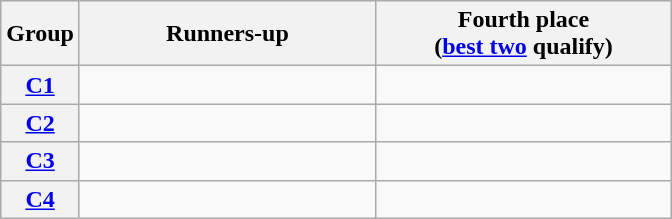<table class="wikitable">
<tr>
<th>Group</th>
<th style="width:190px">Runners-up</th>
<th style="width:190px">Fourth place<br>(<a href='#'>best two</a> qualify)</th>
</tr>
<tr>
<th><a href='#'>C1</a></th>
<td></td>
<td></td>
</tr>
<tr>
<th><a href='#'>C2</a></th>
<td></td>
<td></td>
</tr>
<tr>
<th><a href='#'>C3</a></th>
<td></td>
<td></td>
</tr>
<tr>
<th><a href='#'>C4</a></th>
<td></td>
<td></td>
</tr>
</table>
